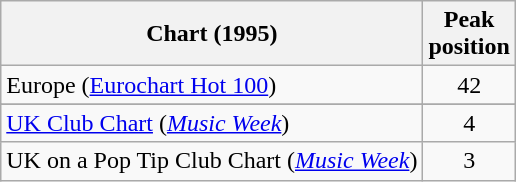<table class="wikitable sortable">
<tr>
<th>Chart (1995)</th>
<th>Peak<br>position</th>
</tr>
<tr>
<td>Europe (<a href='#'>Eurochart Hot 100</a>)</td>
<td align="center">42</td>
</tr>
<tr>
</tr>
<tr>
</tr>
<tr>
</tr>
<tr>
</tr>
<tr>
<td><a href='#'>UK Club Chart</a> (<em><a href='#'>Music Week</a></em>)</td>
<td align="center">4</td>
</tr>
<tr>
<td>UK on a Pop Tip Club Chart (<em><a href='#'>Music Week</a></em>)</td>
<td align="center">3</td>
</tr>
</table>
